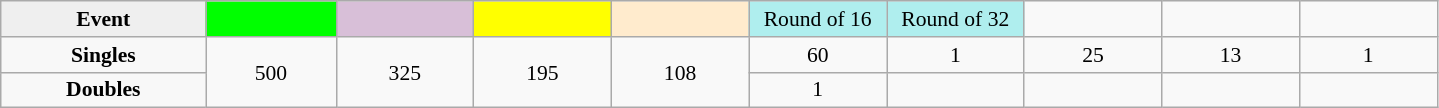<table class=wikitable style=font-size:90%;text-align:center>
<tr>
<td style="width:130px; background:#efefef;"><strong>Event</strong></td>
<td style="width:80px; background:lime;"></td>
<td style="width:85px; background:thistle;"></td>
<td style="width:85px; background:#ff0;"></td>
<td style="width:85px; background:#ffebcd;"></td>
<td style="width:85px; background:#afeeee;">Round of 16</td>
<td style="width:85px; background:#afeeee;">Round of 32</td>
<td width=85></td>
<td width=85></td>
<td width=85></td>
</tr>
<tr>
<th style="background:#f8f8f8;">Singles</th>
<td rowspan=2>500</td>
<td rowspan=2>325</td>
<td rowspan=2>195</td>
<td rowspan=2>108</td>
<td>60</td>
<td>1</td>
<td>25</td>
<td>13</td>
<td>1</td>
</tr>
<tr>
<th style="background:#f8f8f8;">Doubles</th>
<td>1</td>
<td></td>
<td></td>
<td></td>
<td></td>
</tr>
</table>
